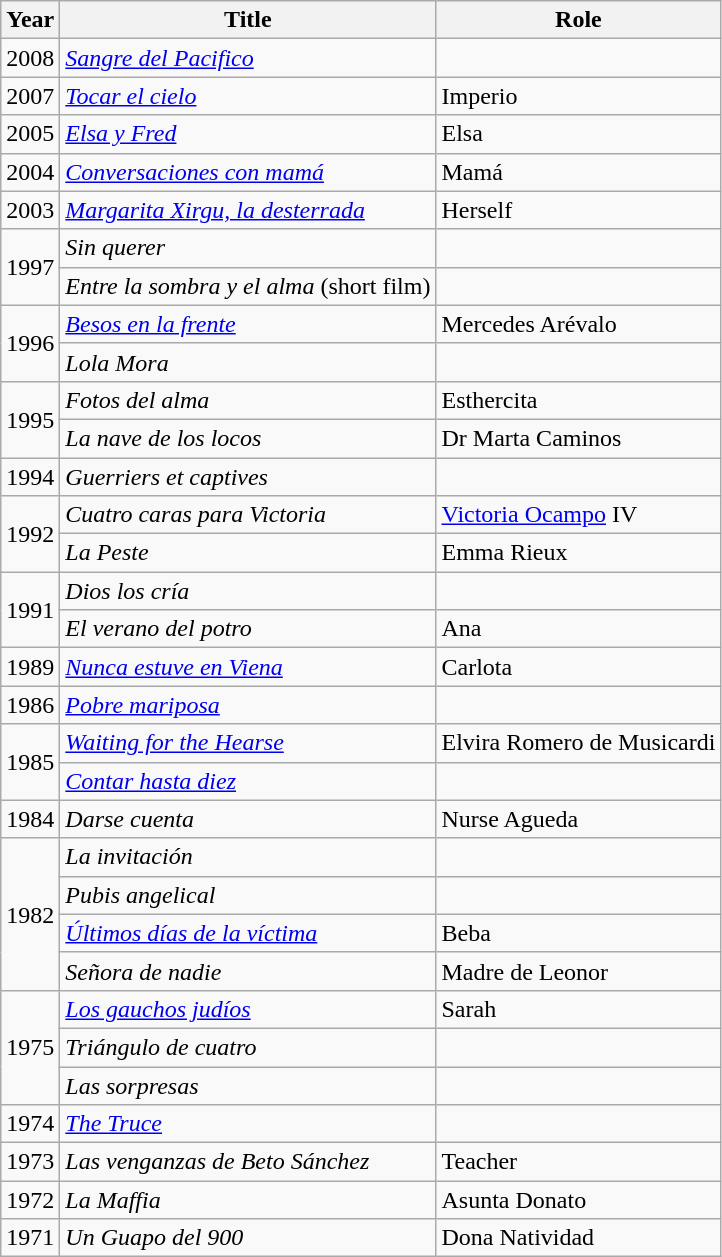<table class="wikitable sortable">
<tr>
<th>Year</th>
<th>Title</th>
<th>Role</th>
</tr>
<tr>
<td>2008</td>
<td><em><a href='#'>Sangre del Pacifico</a></em></td>
</tr>
<tr>
<td>2007</td>
<td><em><a href='#'>Tocar el cielo</a></em></td>
<td>Imperio</td>
</tr>
<tr>
<td>2005</td>
<td><em><a href='#'>Elsa y Fred</a></em></td>
<td>Elsa</td>
</tr>
<tr>
<td>2004</td>
<td><em><a href='#'>Conversaciones con mamá</a></em></td>
<td>Mamá</td>
</tr>
<tr>
<td>2003</td>
<td><em><a href='#'>Margarita Xirgu, la desterrada</a></em></td>
<td>Herself</td>
</tr>
<tr>
<td rowspan="2">1997</td>
<td><em>Sin querer</em></td>
<td></td>
</tr>
<tr>
<td><em>Entre la sombra y el alma</em> (short film)</td>
<td></td>
</tr>
<tr>
<td rowspan="2">1996</td>
<td><em><a href='#'>Besos en la frente</a></em></td>
<td>Mercedes Arévalo</td>
</tr>
<tr>
<td><em>Lola Mora</em></td>
<td></td>
</tr>
<tr>
<td rowspan="2">1995</td>
<td><em>Fotos del alma</em></td>
<td>Esthercita</td>
</tr>
<tr>
<td><em>La nave de los locos</em></td>
<td>Dr Marta Caminos</td>
</tr>
<tr>
<td>1994</td>
<td><em>Guerriers et captives</em></td>
<td></td>
</tr>
<tr>
<td rowspan="2">1992</td>
<td><em>Cuatro caras para Victoria</em></td>
<td><a href='#'>Victoria Ocampo</a> IV</td>
</tr>
<tr>
<td><em>La Peste</em></td>
<td>Emma Rieux</td>
</tr>
<tr>
<td rowspan="2">1991</td>
<td><em>Dios los cría</em></td>
<td></td>
</tr>
<tr>
<td><em>El verano del potro</em></td>
<td>Ana</td>
</tr>
<tr>
<td>1989</td>
<td><em><a href='#'>Nunca estuve en Viena</a></em></td>
<td>Carlota</td>
</tr>
<tr>
<td>1986</td>
<td><em><a href='#'>Pobre mariposa</a></em></td>
<td></td>
</tr>
<tr>
<td rowspan="2">1985</td>
<td><em><a href='#'>Waiting for the Hearse</a></em></td>
<td>Elvira Romero de Musicardi</td>
</tr>
<tr>
<td><em><a href='#'>Contar hasta diez</a></em></td>
<td></td>
</tr>
<tr>
<td>1984</td>
<td><em>Darse cuenta</em></td>
<td>Nurse Agueda</td>
</tr>
<tr>
<td rowspan="4">1982</td>
<td><em>La invitación</em></td>
<td></td>
</tr>
<tr>
<td><em>Pubis angelical</em></td>
<td></td>
</tr>
<tr>
<td><em><a href='#'>Últimos días de la víctima</a></em></td>
<td>Beba</td>
</tr>
<tr>
<td><em>Señora de nadie</em></td>
<td>Madre de Leonor</td>
</tr>
<tr>
<td rowspan="3">1975</td>
<td><em><a href='#'>Los gauchos judíos</a></em></td>
<td>Sarah</td>
</tr>
<tr>
<td><em>Triángulo de cuatro</em></td>
<td></td>
</tr>
<tr>
<td><em>Las sorpresas</em></td>
<td></td>
</tr>
<tr>
<td>1974</td>
<td><em><a href='#'>The Truce</a></em></td>
<td></td>
</tr>
<tr>
<td>1973</td>
<td><em>Las venganzas de Beto Sánchez</em></td>
<td>Teacher</td>
</tr>
<tr>
<td>1972</td>
<td><em>La Maffia</em></td>
<td>Asunta Donato</td>
</tr>
<tr>
<td>1971</td>
<td><em>Un Guapo del 900</em></td>
<td>Dona Natividad</td>
</tr>
</table>
